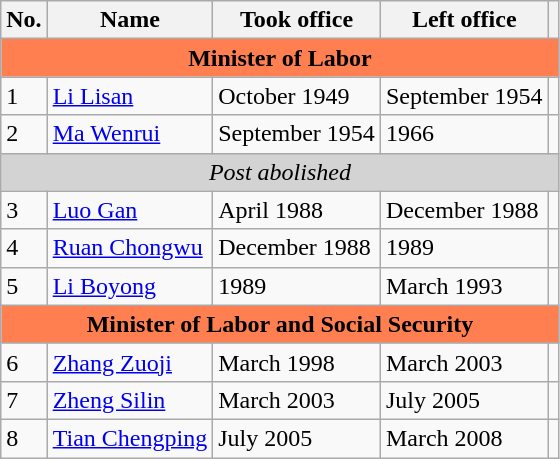<table class="wikitable">
<tr>
<th>No.</th>
<th>Name</th>
<th>Took office</th>
<th>Left office</th>
<th></th>
</tr>
<tr>
<td colspan="5" bgcolor="coral" align="center"><strong>Minister of Labor</strong></td>
</tr>
<tr>
<td>1</td>
<td><a href='#'>Li Lisan</a></td>
<td>October 1949</td>
<td>September 1954</td>
<td></td>
</tr>
<tr>
<td>2</td>
<td><a href='#'>Ma Wenrui</a></td>
<td>September 1954</td>
<td>1966</td>
<td></td>
</tr>
<tr>
<td colspan="5" bgcolor="lightgrey" align="center"><em>Post abolished</em></td>
</tr>
<tr>
<td>3</td>
<td><a href='#'>Luo Gan</a></td>
<td>April 1988</td>
<td>December 1988</td>
<td></td>
</tr>
<tr>
<td>4</td>
<td><a href='#'>Ruan Chongwu</a></td>
<td>December 1988</td>
<td>1989</td>
<td></td>
</tr>
<tr>
<td>5</td>
<td><a href='#'>Li Boyong</a></td>
<td>1989</td>
<td>March 1993</td>
<td></td>
</tr>
<tr>
<td colspan="5" bgcolor="coral" align="center"><strong>Minister of Labor and Social Security</strong></td>
</tr>
<tr>
<td>6</td>
<td><a href='#'>Zhang Zuoji</a></td>
<td>March 1998</td>
<td>March 2003</td>
<td></td>
</tr>
<tr>
<td>7</td>
<td><a href='#'>Zheng Silin</a></td>
<td>March 2003</td>
<td>July 2005</td>
<td></td>
</tr>
<tr>
<td>8</td>
<td><a href='#'>Tian Chengping</a></td>
<td>July 2005</td>
<td>March 2008</td>
<td></td>
</tr>
</table>
